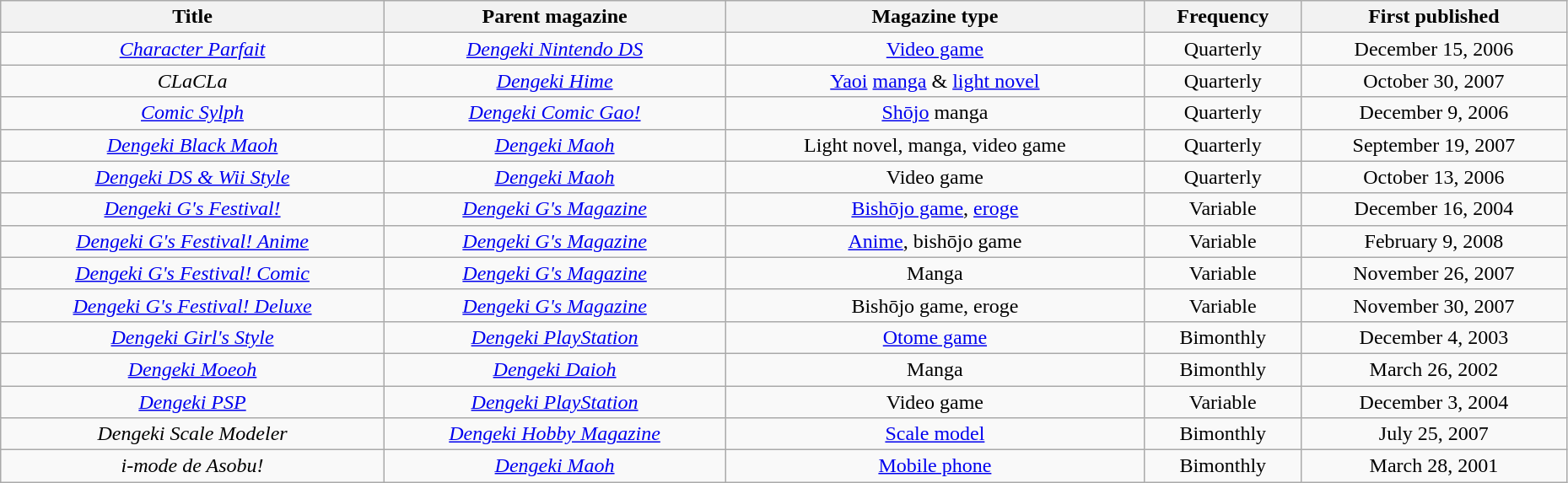<table class="wikitable" style="width: 98%; text-align: center;">
<tr>
<th>Title</th>
<th>Parent magazine</th>
<th>Magazine type</th>
<th>Frequency</th>
<th>First published</th>
</tr>
<tr>
<td><em><a href='#'>Character Parfait</a></em></td>
<td><em><a href='#'>Dengeki Nintendo DS</a></em></td>
<td><a href='#'>Video game</a></td>
<td>Quarterly</td>
<td>December 15, 2006</td>
</tr>
<tr>
<td><em>CLaCLa</em></td>
<td><em><a href='#'>Dengeki Hime</a></em></td>
<td><a href='#'>Yaoi</a> <a href='#'>manga</a> & <a href='#'>light novel</a></td>
<td>Quarterly</td>
<td>October 30, 2007</td>
</tr>
<tr>
<td><em><a href='#'>Comic Sylph</a></em></td>
<td><em><a href='#'>Dengeki Comic Gao!</a></em></td>
<td><a href='#'>Shōjo</a> manga</td>
<td>Quarterly</td>
<td>December 9, 2006</td>
</tr>
<tr>
<td><em><a href='#'>Dengeki Black Maoh</a></em></td>
<td><em><a href='#'>Dengeki Maoh</a></em></td>
<td>Light novel, manga, video game</td>
<td>Quarterly</td>
<td>September 19, 2007</td>
</tr>
<tr>
<td><em><a href='#'>Dengeki DS & Wii Style</a></em></td>
<td><em><a href='#'>Dengeki Maoh</a></em></td>
<td>Video game</td>
<td>Quarterly</td>
<td>October 13, 2006</td>
</tr>
<tr>
<td><em><a href='#'>Dengeki G's Festival!</a></em></td>
<td><em><a href='#'>Dengeki G's Magazine</a></em></td>
<td><a href='#'>Bishōjo game</a>, <a href='#'>eroge</a></td>
<td>Variable</td>
<td>December 16, 2004</td>
</tr>
<tr>
<td><em><a href='#'>Dengeki G's Festival! Anime</a></em></td>
<td><em><a href='#'>Dengeki G's Magazine</a></em></td>
<td><a href='#'>Anime</a>, bishōjo game</td>
<td>Variable</td>
<td>February 9, 2008</td>
</tr>
<tr>
<td><em><a href='#'>Dengeki G's Festival! Comic</a></em></td>
<td><em><a href='#'>Dengeki G's Magazine</a></em></td>
<td>Manga</td>
<td>Variable</td>
<td>November 26, 2007</td>
</tr>
<tr>
<td><em><a href='#'>Dengeki G's Festival! Deluxe</a></em></td>
<td><em><a href='#'>Dengeki G's Magazine</a></em></td>
<td>Bishōjo game, eroge</td>
<td>Variable</td>
<td>November 30, 2007</td>
</tr>
<tr>
<td><em><a href='#'>Dengeki Girl's Style</a></em></td>
<td><em><a href='#'>Dengeki PlayStation</a></em></td>
<td><a href='#'>Otome game</a></td>
<td>Bimonthly</td>
<td>December 4, 2003</td>
</tr>
<tr>
<td><em><a href='#'>Dengeki Moeoh</a></em></td>
<td><em><a href='#'>Dengeki Daioh</a></em></td>
<td>Manga</td>
<td>Bimonthly</td>
<td>March 26, 2002</td>
</tr>
<tr>
<td><em><a href='#'>Dengeki PSP</a></em></td>
<td><em><a href='#'>Dengeki PlayStation</a></em></td>
<td>Video game</td>
<td>Variable</td>
<td>December 3, 2004</td>
</tr>
<tr>
<td><em>Dengeki Scale Modeler</em></td>
<td><em><a href='#'>Dengeki Hobby Magazine</a></em></td>
<td><a href='#'>Scale model</a></td>
<td>Bimonthly</td>
<td>July 25, 2007</td>
</tr>
<tr>
<td><em>i-mode de Asobu!</em></td>
<td><em><a href='#'>Dengeki Maoh</a></em></td>
<td><a href='#'>Mobile phone</a></td>
<td>Bimonthly</td>
<td>March 28, 2001</td>
</tr>
</table>
